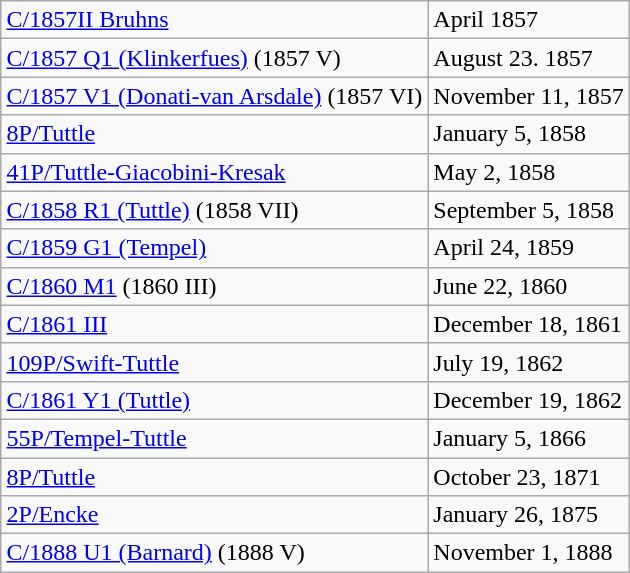<table class="wikitable" align="right" style="margin: 1em; margin-top: 0;">
<tr>
<td><a href='#'>C/1857II Bruhns</a></td>
<td>April 1857</td>
</tr>
<tr>
<td><a href='#'>C/1857 Q1 (Klinkerfues)</a> (1857 V)</td>
<td>August 23. 1857</td>
</tr>
<tr>
<td><a href='#'>C/1857 V1 (Donati-van Arsdale)</a> (1857 VI)</td>
<td>November 11, 1857</td>
</tr>
<tr>
<td><a href='#'>8P/Tuttle</a></td>
<td>January 5, 1858</td>
</tr>
<tr>
<td><a href='#'>41P/Tuttle-Giacobini-Kresak</a></td>
<td>May 2, 1858</td>
</tr>
<tr>
<td><a href='#'>C/1858 R1 (Tuttle)</a> (1858 VII)</td>
<td>September 5, 1858</td>
</tr>
<tr>
<td><a href='#'>C/1859 G1 (Tempel)</a></td>
<td>April 24, 1859</td>
</tr>
<tr>
<td><a href='#'>C/1860 M1</a> (1860 III)</td>
<td>June 22, 1860</td>
</tr>
<tr>
<td><a href='#'>C/1861 III</a></td>
<td>December 18, 1861</td>
</tr>
<tr>
<td><a href='#'>109P/Swift-Tuttle</a></td>
<td>July 19, 1862</td>
</tr>
<tr>
<td><a href='#'>C/1861 Y1 (Tuttle)</a></td>
<td>December 19, 1862</td>
</tr>
<tr>
<td><a href='#'>55P/Tempel-Tuttle</a></td>
<td>January 5, 1866</td>
</tr>
<tr>
<td><a href='#'>8P/Tuttle</a></td>
<td>October 23, 1871</td>
</tr>
<tr>
<td><a href='#'>2P/Encke</a></td>
<td>January 26, 1875</td>
</tr>
<tr>
<td><a href='#'>C/1888 U1 (Barnard)</a> (1888 V)</td>
<td>November 1, 1888</td>
</tr>
</table>
